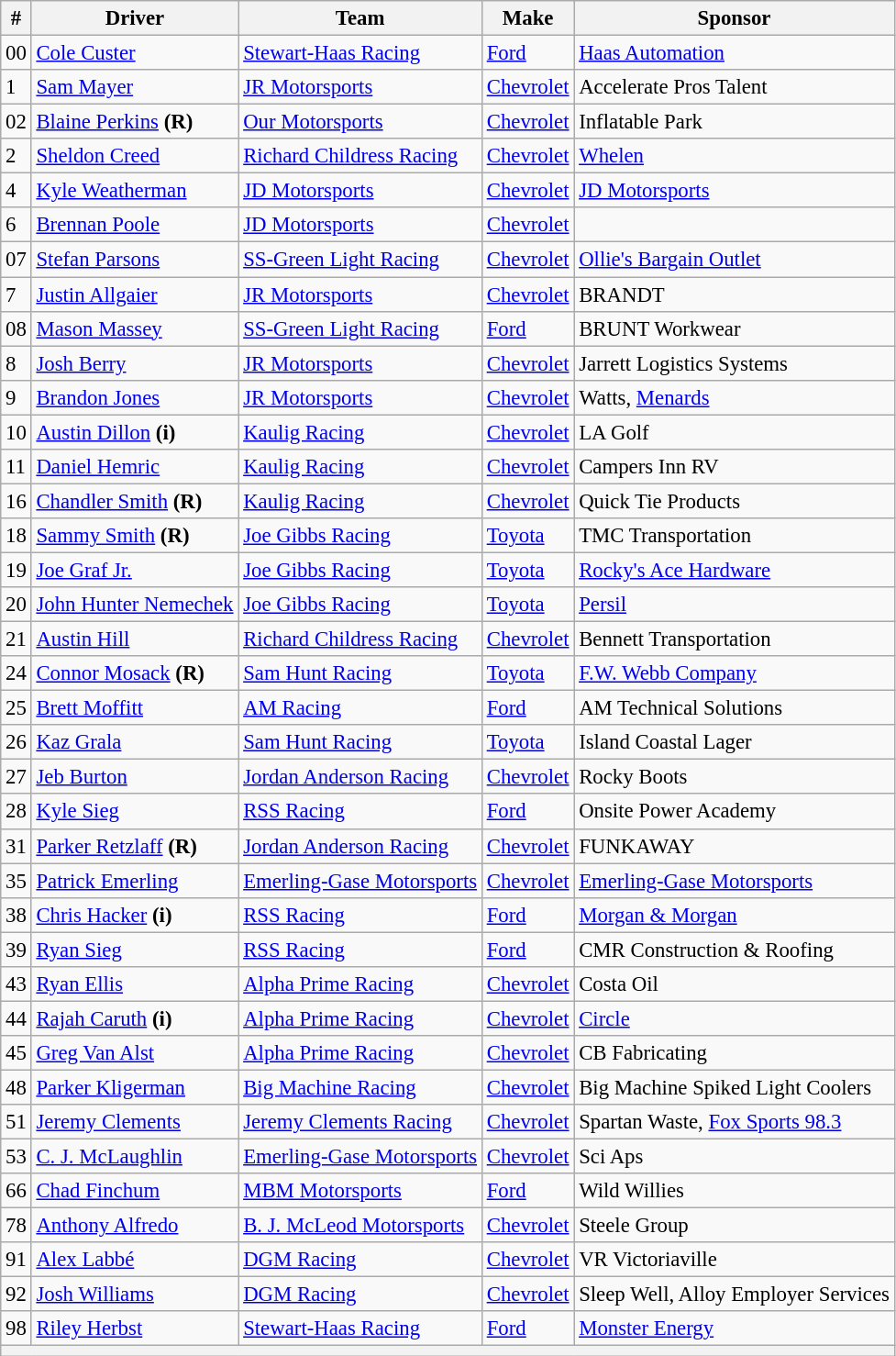<table class="wikitable" style="font-size: 95%;">
<tr>
<th>#</th>
<th>Driver</th>
<th>Team</th>
<th>Make</th>
<th>Sponsor</th>
</tr>
<tr>
<td>00</td>
<td><a href='#'>Cole Custer</a></td>
<td><a href='#'>Stewart-Haas Racing</a></td>
<td><a href='#'>Ford</a></td>
<td><a href='#'>Haas Automation</a></td>
</tr>
<tr>
<td>1</td>
<td><a href='#'>Sam Mayer</a></td>
<td><a href='#'>JR Motorsports</a></td>
<td><a href='#'>Chevrolet</a></td>
<td>Accelerate Pros Talent</td>
</tr>
<tr>
<td>02</td>
<td><a href='#'>Blaine Perkins</a> <strong>(R)</strong></td>
<td><a href='#'>Our Motorsports</a></td>
<td><a href='#'>Chevrolet</a></td>
<td>Inflatable Park</td>
</tr>
<tr>
<td>2</td>
<td><a href='#'>Sheldon Creed</a></td>
<td><a href='#'>Richard Childress Racing</a></td>
<td><a href='#'>Chevrolet</a></td>
<td><a href='#'>Whelen</a></td>
</tr>
<tr>
<td>4</td>
<td><a href='#'>Kyle Weatherman</a></td>
<td><a href='#'>JD Motorsports</a></td>
<td><a href='#'>Chevrolet</a></td>
<td><a href='#'>JD Motorsports</a></td>
</tr>
<tr>
<td>6</td>
<td><a href='#'>Brennan Poole</a></td>
<td><a href='#'>JD Motorsports</a></td>
<td><a href='#'>Chevrolet</a></td>
<td></td>
</tr>
<tr>
<td>07</td>
<td><a href='#'>Stefan Parsons</a></td>
<td><a href='#'>SS-Green Light Racing</a></td>
<td><a href='#'>Chevrolet</a></td>
<td><a href='#'>Ollie's Bargain Outlet</a></td>
</tr>
<tr>
<td>7</td>
<td><a href='#'>Justin Allgaier</a></td>
<td><a href='#'>JR Motorsports</a></td>
<td><a href='#'>Chevrolet</a></td>
<td>BRANDT</td>
</tr>
<tr>
<td>08</td>
<td><a href='#'>Mason Massey</a></td>
<td><a href='#'>SS-Green Light Racing</a></td>
<td><a href='#'>Ford</a></td>
<td>BRUNT Workwear</td>
</tr>
<tr>
<td>8</td>
<td><a href='#'>Josh Berry</a></td>
<td><a href='#'>JR Motorsports</a></td>
<td><a href='#'>Chevrolet</a></td>
<td>Jarrett Logistics Systems</td>
</tr>
<tr>
<td>9</td>
<td><a href='#'>Brandon Jones</a></td>
<td><a href='#'>JR Motorsports</a></td>
<td><a href='#'>Chevrolet</a></td>
<td>Watts, <a href='#'>Menards</a></td>
</tr>
<tr>
<td>10</td>
<td><a href='#'>Austin Dillon</a> <strong>(i)</strong></td>
<td><a href='#'>Kaulig Racing</a></td>
<td><a href='#'>Chevrolet</a></td>
<td>LA Golf</td>
</tr>
<tr>
<td>11</td>
<td><a href='#'>Daniel Hemric</a></td>
<td><a href='#'>Kaulig Racing</a></td>
<td><a href='#'>Chevrolet</a></td>
<td>Campers Inn RV</td>
</tr>
<tr>
<td>16</td>
<td><a href='#'>Chandler Smith</a> <strong>(R)</strong></td>
<td><a href='#'>Kaulig Racing</a></td>
<td><a href='#'>Chevrolet</a></td>
<td>Quick Tie Products</td>
</tr>
<tr>
<td>18</td>
<td><a href='#'>Sammy Smith</a> <strong>(R)</strong></td>
<td><a href='#'>Joe Gibbs Racing</a></td>
<td><a href='#'>Toyota</a></td>
<td>TMC Transportation</td>
</tr>
<tr>
<td>19</td>
<td nowrap=""><a href='#'>Joe Graf Jr.</a></td>
<td><a href='#'>Joe Gibbs Racing</a></td>
<td><a href='#'>Toyota</a></td>
<td><a href='#'>Rocky's Ace Hardware</a></td>
</tr>
<tr>
<td>20</td>
<td><a href='#'>John Hunter Nemechek</a></td>
<td><a href='#'>Joe Gibbs Racing</a></td>
<td><a href='#'>Toyota</a></td>
<td><a href='#'>Persil</a></td>
</tr>
<tr>
<td>21</td>
<td><a href='#'>Austin Hill</a></td>
<td><a href='#'>Richard Childress Racing</a></td>
<td><a href='#'>Chevrolet</a></td>
<td>Bennett Transportation</td>
</tr>
<tr>
<td>24</td>
<td><a href='#'>Connor Mosack</a> <strong>(R)</strong></td>
<td><a href='#'>Sam Hunt Racing</a></td>
<td><a href='#'>Toyota</a></td>
<td><a href='#'>F.W. Webb Company</a></td>
</tr>
<tr>
<td>25</td>
<td><a href='#'>Brett Moffitt</a></td>
<td><a href='#'>AM Racing</a></td>
<td><a href='#'>Ford</a></td>
<td>AM Technical Solutions</td>
</tr>
<tr>
<td>26</td>
<td><a href='#'>Kaz Grala</a></td>
<td><a href='#'>Sam Hunt Racing</a></td>
<td><a href='#'>Toyota</a></td>
<td>Island Coastal Lager</td>
</tr>
<tr>
<td>27</td>
<td><a href='#'>Jeb Burton</a></td>
<td><a href='#'>Jordan Anderson Racing</a></td>
<td><a href='#'>Chevrolet</a></td>
<td>Rocky Boots</td>
</tr>
<tr>
<td>28</td>
<td><a href='#'>Kyle Sieg</a></td>
<td><a href='#'>RSS Racing</a></td>
<td><a href='#'>Ford</a></td>
<td>Onsite Power Academy</td>
</tr>
<tr>
<td>31</td>
<td><a href='#'>Parker Retzlaff</a> <strong>(R)</strong></td>
<td nowrap=""><a href='#'>Jordan Anderson Racing</a></td>
<td><a href='#'>Chevrolet</a></td>
<td>FUNKAWAY</td>
</tr>
<tr>
<td>35</td>
<td><a href='#'>Patrick Emerling</a></td>
<td nowrap=""><a href='#'>Emerling-Gase Motorsports</a></td>
<td><a href='#'>Chevrolet</a></td>
<td><a href='#'>Emerling-Gase Motorsports</a></td>
</tr>
<tr>
<td>38</td>
<td><a href='#'>Chris Hacker</a> <strong>(i)</strong></td>
<td><a href='#'>RSS Racing</a></td>
<td><a href='#'>Ford</a></td>
<td><a href='#'>Morgan & Morgan</a></td>
</tr>
<tr>
<td>39</td>
<td><a href='#'>Ryan Sieg</a></td>
<td><a href='#'>RSS Racing</a></td>
<td><a href='#'>Ford</a></td>
<td>CMR Construction & Roofing</td>
</tr>
<tr>
<td>43</td>
<td><a href='#'>Ryan Ellis</a></td>
<td><a href='#'>Alpha Prime Racing</a></td>
<td><a href='#'>Chevrolet</a></td>
<td>Costa Oil</td>
</tr>
<tr>
<td>44</td>
<td><a href='#'>Rajah Caruth</a> <strong>(i)</strong></td>
<td><a href='#'>Alpha Prime Racing</a></td>
<td><a href='#'>Chevrolet</a></td>
<td><a href='#'>Circle</a></td>
</tr>
<tr>
<td>45</td>
<td><a href='#'>Greg Van Alst</a></td>
<td><a href='#'>Alpha Prime Racing</a></td>
<td><a href='#'>Chevrolet</a></td>
<td>CB Fabricating</td>
</tr>
<tr>
<td>48</td>
<td><a href='#'>Parker Kligerman</a></td>
<td><a href='#'>Big Machine Racing</a></td>
<td><a href='#'>Chevrolet</a></td>
<td>Big Machine Spiked Light Coolers</td>
</tr>
<tr>
<td>51</td>
<td><a href='#'>Jeremy Clements</a></td>
<td><a href='#'>Jeremy Clements Racing</a></td>
<td><a href='#'>Chevrolet</a></td>
<td>Spartan Waste, <a href='#'>Fox Sports 98.3</a></td>
</tr>
<tr>
<td>53</td>
<td><a href='#'>C. J. McLaughlin</a></td>
<td><a href='#'>Emerling-Gase Motorsports</a></td>
<td><a href='#'>Chevrolet</a></td>
<td>Sci Aps</td>
</tr>
<tr>
<td>66</td>
<td><a href='#'>Chad Finchum</a></td>
<td><a href='#'>MBM Motorsports</a></td>
<td><a href='#'>Ford</a></td>
<td>Wild Willies</td>
</tr>
<tr>
<td>78</td>
<td><a href='#'>Anthony Alfredo</a></td>
<td><a href='#'>B. J. McLeod Motorsports</a></td>
<td><a href='#'>Chevrolet</a></td>
<td>Steele Group</td>
</tr>
<tr>
<td>91</td>
<td><a href='#'>Alex Labbé</a></td>
<td><a href='#'>DGM Racing</a></td>
<td><a href='#'>Chevrolet</a></td>
<td>VR Victoriaville</td>
</tr>
<tr>
<td>92</td>
<td><a href='#'>Josh Williams</a></td>
<td><a href='#'>DGM Racing</a></td>
<td><a href='#'>Chevrolet</a></td>
<td>Sleep Well, Alloy Employer Services</td>
</tr>
<tr>
<td>98</td>
<td><a href='#'>Riley Herbst</a></td>
<td><a href='#'>Stewart-Haas Racing</a></td>
<td><a href='#'>Ford</a></td>
<td><a href='#'>Monster Energy</a></td>
</tr>
<tr>
<th colspan="5"></th>
</tr>
</table>
